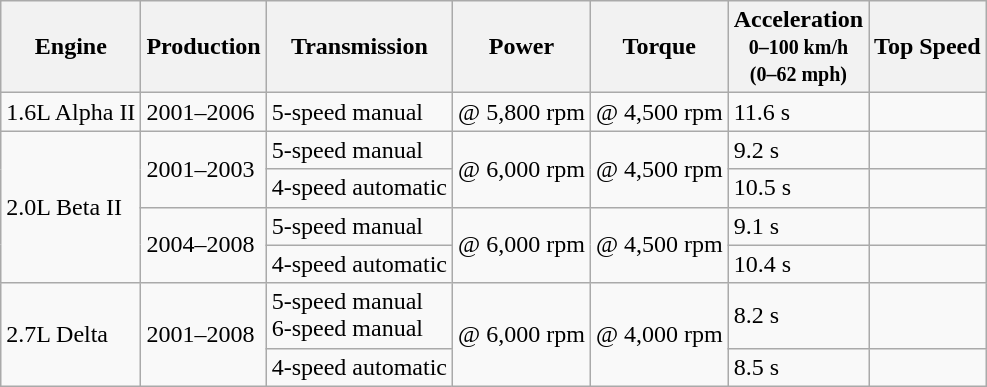<table class="wikitable">
<tr>
<th>Engine</th>
<th>Production</th>
<th>Transmission</th>
<th>Power</th>
<th>Torque</th>
<th>Acceleration<br><small>0–100 km/h</small><br><small>(0–62 mph)</small></th>
<th>Top Speed</th>
</tr>
<tr>
<td>1.6L Alpha II</td>
<td>2001–2006</td>
<td>5-speed manual</td>
<td> @ 5,800 rpm</td>
<td> @ 4,500 rpm</td>
<td>11.6 s</td>
<td></td>
</tr>
<tr>
<td rowspan="4">2.0L Beta II</td>
<td rowspan="2">2001–2003</td>
<td>5-speed manual</td>
<td rowspan="2"> @ 6,000 rpm</td>
<td rowspan="2"> @ 4,500 rpm</td>
<td>9.2 s</td>
<td></td>
</tr>
<tr>
<td>4-speed automatic</td>
<td>10.5 s</td>
<td></td>
</tr>
<tr>
<td rowspan="2">2004–2008</td>
<td>5-speed manual</td>
<td rowspan="2"> @ 6,000 rpm</td>
<td rowspan="2"> @ 4,500 rpm</td>
<td>9.1 s</td>
<td></td>
</tr>
<tr>
<td>4-speed automatic</td>
<td>10.4 s</td>
<td></td>
</tr>
<tr>
<td rowspan="2">2.7L Delta</td>
<td rowspan="2">2001–2008</td>
<td>5-speed manual<br>6-speed manual</td>
<td rowspan="2"> @ 6,000 rpm</td>
<td rowspan="2"> @ 4,000 rpm</td>
<td>8.2 s</td>
<td></td>
</tr>
<tr>
<td>4-speed automatic</td>
<td>8.5 s</td>
<td></td>
</tr>
</table>
